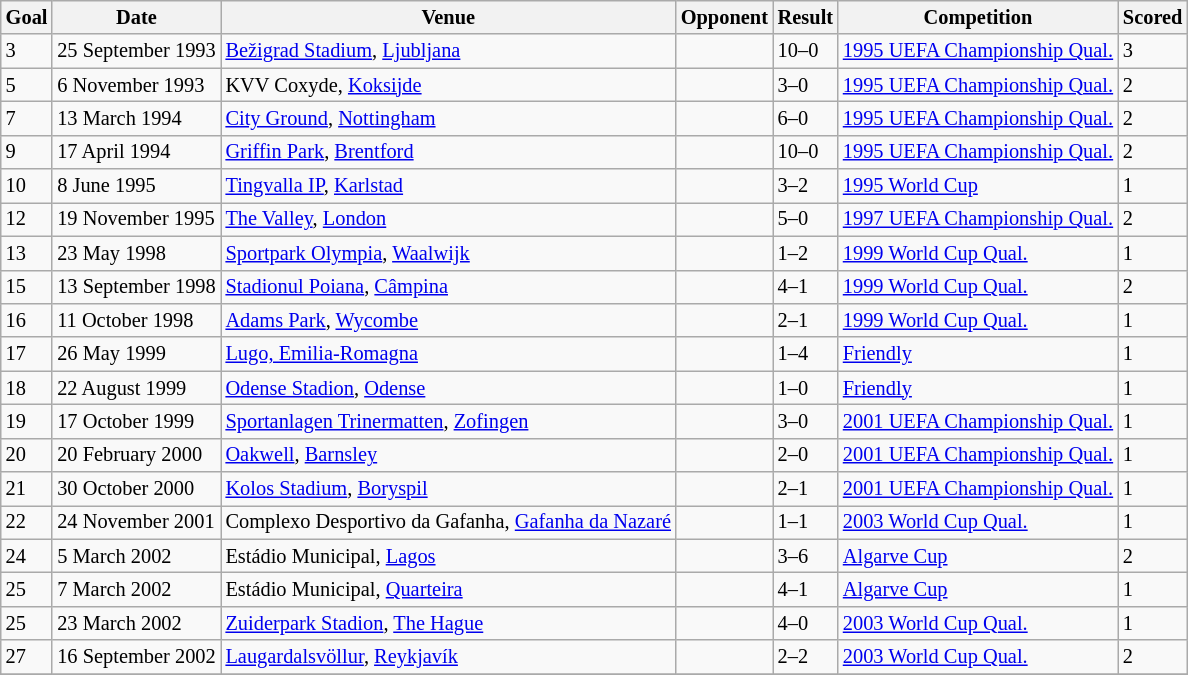<table class="wikitable sortable collapsible collapsed" border="1" style=font-size:85%>
<tr>
<th>Goal</th>
<th>Date</th>
<th>Venue</th>
<th>Opponent</th>
<th>Result</th>
<th>Competition</th>
<th>Scored</th>
</tr>
<tr>
<td>3</td>
<td>25 September 1993</td>
<td><a href='#'>Bežigrad Stadium</a>, <a href='#'>Ljubljana</a></td>
<td></td>
<td>10–0</td>
<td><a href='#'>1995 UEFA Championship Qual.</a></td>
<td>3</td>
</tr>
<tr>
<td>5</td>
<td>6 November 1993</td>
<td>KVV Coxyde, <a href='#'>Koksijde</a></td>
<td></td>
<td>3–0</td>
<td><a href='#'>1995 UEFA Championship Qual.</a></td>
<td>2</td>
</tr>
<tr>
<td>7</td>
<td>13 March 1994</td>
<td><a href='#'>City Ground</a>, <a href='#'>Nottingham</a></td>
<td></td>
<td>6–0</td>
<td><a href='#'>1995 UEFA Championship Qual.</a></td>
<td>2</td>
</tr>
<tr>
<td>9</td>
<td>17 April 1994</td>
<td><a href='#'>Griffin Park</a>, <a href='#'>Brentford</a></td>
<td></td>
<td>10–0</td>
<td><a href='#'>1995 UEFA Championship Qual.</a></td>
<td>2</td>
</tr>
<tr>
<td>10</td>
<td>8 June 1995</td>
<td><a href='#'>Tingvalla IP</a>, <a href='#'>Karlstad</a></td>
<td></td>
<td>3–2</td>
<td><a href='#'>1995 World Cup</a></td>
<td>1</td>
</tr>
<tr>
<td>12</td>
<td>19 November 1995</td>
<td><a href='#'>The Valley</a>, <a href='#'>London</a></td>
<td></td>
<td>5–0</td>
<td><a href='#'>1997 UEFA Championship Qual.</a></td>
<td>2</td>
</tr>
<tr>
<td>13</td>
<td>23 May 1998</td>
<td><a href='#'>Sportpark Olympia</a>, <a href='#'>Waalwijk</a></td>
<td></td>
<td>1–2</td>
<td><a href='#'>1999 World Cup Qual.</a></td>
<td>1</td>
</tr>
<tr>
<td>15</td>
<td>13 September 1998</td>
<td><a href='#'>Stadionul Poiana</a>, <a href='#'>Câmpina</a></td>
<td></td>
<td>4–1</td>
<td><a href='#'>1999 World Cup Qual.</a></td>
<td>2</td>
</tr>
<tr>
<td>16</td>
<td>11 October 1998</td>
<td><a href='#'>Adams Park</a>, <a href='#'>Wycombe</a></td>
<td></td>
<td>2–1</td>
<td><a href='#'>1999 World Cup Qual.</a></td>
<td>1</td>
</tr>
<tr>
<td>17</td>
<td>26 May 1999</td>
<td><a href='#'>Lugo, Emilia-Romagna</a></td>
<td></td>
<td>1–4</td>
<td><a href='#'>Friendly</a></td>
<td>1</td>
</tr>
<tr>
<td>18</td>
<td>22 August 1999</td>
<td><a href='#'>Odense Stadion</a>, <a href='#'>Odense</a></td>
<td></td>
<td>1–0</td>
<td><a href='#'>Friendly</a></td>
<td>1</td>
</tr>
<tr>
<td>19</td>
<td>17 October 1999</td>
<td><a href='#'>Sportanlagen Trinermatten</a>, <a href='#'>Zofingen</a></td>
<td></td>
<td>3–0</td>
<td><a href='#'>2001 UEFA Championship Qual.</a></td>
<td>1</td>
</tr>
<tr>
<td>20</td>
<td>20 February 2000</td>
<td><a href='#'>Oakwell</a>, <a href='#'>Barnsley</a></td>
<td></td>
<td>2–0</td>
<td><a href='#'>2001 UEFA Championship Qual.</a></td>
<td>1</td>
</tr>
<tr>
<td>21</td>
<td>30 October 2000</td>
<td><a href='#'>Kolos Stadium</a>, <a href='#'>Boryspil</a></td>
<td></td>
<td>2–1</td>
<td><a href='#'>2001 UEFA Championship Qual.</a></td>
<td>1</td>
</tr>
<tr>
<td>22</td>
<td>24 November 2001</td>
<td>Complexo Desportivo da Gafanha, <a href='#'>Gafanha da Nazaré</a></td>
<td></td>
<td>1–1</td>
<td><a href='#'>2003 World Cup Qual.</a></td>
<td>1</td>
</tr>
<tr>
<td>24</td>
<td>5 March 2002</td>
<td>Estádio Municipal, <a href='#'>Lagos</a></td>
<td></td>
<td>3–6</td>
<td><a href='#'>Algarve Cup</a></td>
<td>2</td>
</tr>
<tr>
<td>25</td>
<td>7 March 2002</td>
<td>Estádio Municipal, <a href='#'>Quarteira</a></td>
<td></td>
<td>4–1</td>
<td><a href='#'>Algarve Cup</a></td>
<td>1</td>
</tr>
<tr>
<td>25</td>
<td>23 March 2002</td>
<td><a href='#'>Zuiderpark Stadion</a>, <a href='#'>The Hague</a></td>
<td></td>
<td>4–0</td>
<td><a href='#'>2003 World Cup Qual.</a></td>
<td>1</td>
</tr>
<tr>
<td>27</td>
<td>16 September 2002</td>
<td><a href='#'>Laugardalsvöllur</a>, <a href='#'>Reykjavík</a></td>
<td></td>
<td>2–2</td>
<td><a href='#'>2003 World Cup Qual.</a></td>
<td>2</td>
</tr>
<tr>
</tr>
</table>
